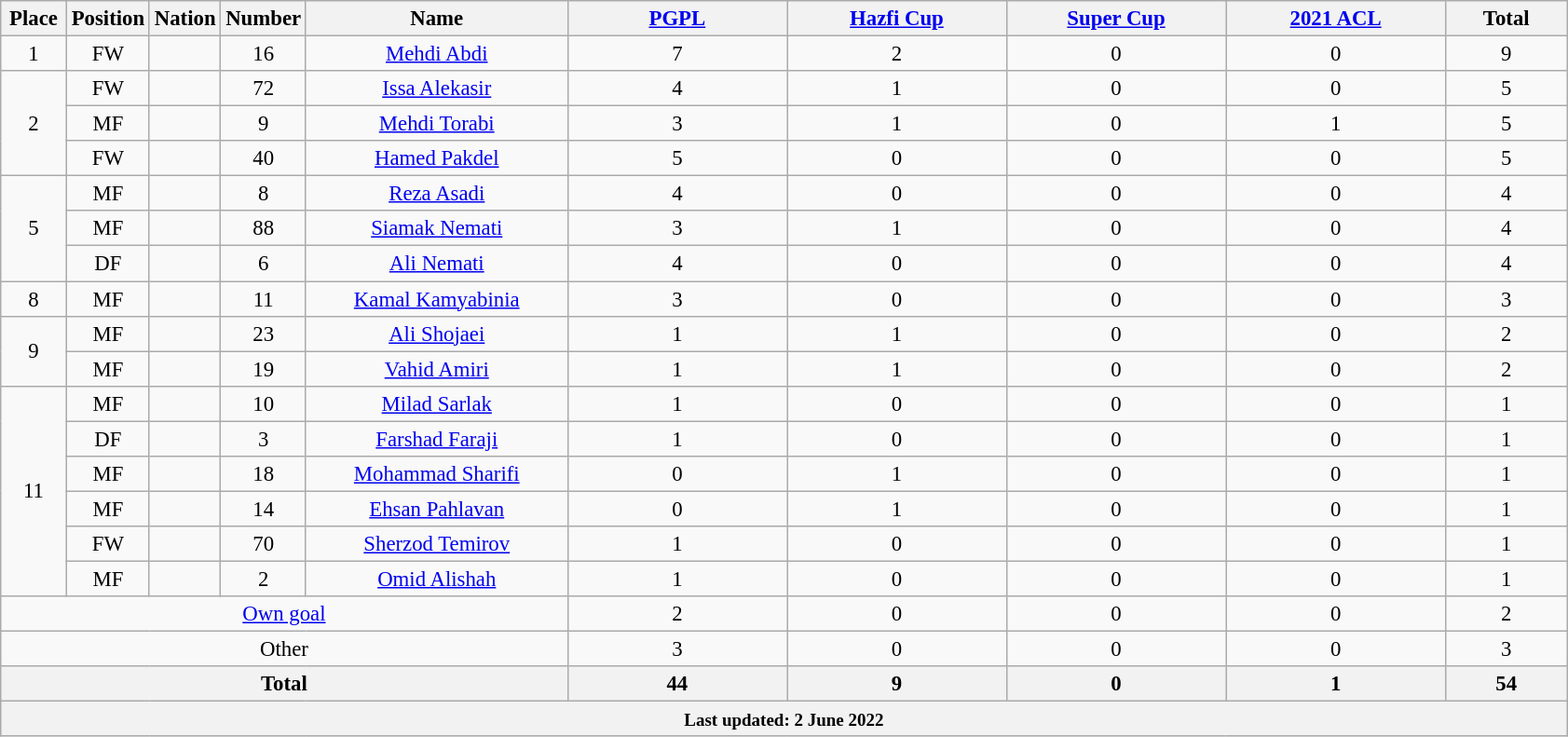<table class="wikitable" style="font-size: 95%; text-align: center;">
<tr>
<th width=40>Place</th>
<th width=40>Position</th>
<th width=40>Nation</th>
<th width=40>Number</th>
<th width=180>Name</th>
<th width=150><a href='#'>PGPL</a></th>
<th width=150><a href='#'>Hazfi Cup</a></th>
<th width=150><a href='#'>Super Cup</a></th>
<th width=150><a href='#'>2021 ACL</a></th>
<th width=80>Total</th>
</tr>
<tr>
<td>1</td>
<td>FW</td>
<td></td>
<td>16</td>
<td><a href='#'>Mehdi Abdi</a></td>
<td>7</td>
<td>2</td>
<td>0</td>
<td>0</td>
<td>9</td>
</tr>
<tr>
<td rowspan="3">2</td>
<td>FW</td>
<td></td>
<td>72</td>
<td><a href='#'>Issa Alekasir</a></td>
<td>4</td>
<td>1</td>
<td>0</td>
<td>0</td>
<td>5</td>
</tr>
<tr>
<td>MF</td>
<td></td>
<td>9</td>
<td><a href='#'>Mehdi Torabi</a></td>
<td>3</td>
<td>1</td>
<td>0</td>
<td>1</td>
<td>5</td>
</tr>
<tr>
<td>FW</td>
<td></td>
<td>40</td>
<td><a href='#'>Hamed Pakdel</a></td>
<td>5</td>
<td>0</td>
<td>0</td>
<td>0</td>
<td>5</td>
</tr>
<tr>
<td rowspan="3">5</td>
<td>MF</td>
<td></td>
<td>8</td>
<td><a href='#'>Reza Asadi</a></td>
<td>4</td>
<td>0</td>
<td>0</td>
<td>0</td>
<td>4</td>
</tr>
<tr>
<td>MF</td>
<td></td>
<td>88</td>
<td><a href='#'>Siamak Nemati</a></td>
<td>3</td>
<td>1</td>
<td>0</td>
<td>0</td>
<td>4</td>
</tr>
<tr>
<td>DF</td>
<td></td>
<td>6</td>
<td><a href='#'>Ali Nemati</a></td>
<td>4</td>
<td>0</td>
<td>0</td>
<td>0</td>
<td>4</td>
</tr>
<tr>
<td>8</td>
<td>MF</td>
<td></td>
<td>11</td>
<td><a href='#'>Kamal Kamyabinia</a></td>
<td>3</td>
<td>0</td>
<td>0</td>
<td>0</td>
<td>3</td>
</tr>
<tr>
<td rowspan="2">9</td>
<td>MF</td>
<td></td>
<td>23</td>
<td><a href='#'>Ali Shojaei</a></td>
<td>1</td>
<td>1</td>
<td>0</td>
<td>0</td>
<td>2</td>
</tr>
<tr>
<td>MF</td>
<td></td>
<td>19</td>
<td><a href='#'>Vahid Amiri</a></td>
<td>1</td>
<td>1</td>
<td>0</td>
<td>0</td>
<td>2</td>
</tr>
<tr>
<td rowspan="6">11</td>
<td>MF</td>
<td></td>
<td>10</td>
<td><a href='#'>Milad Sarlak</a></td>
<td>1</td>
<td>0</td>
<td>0</td>
<td>0</td>
<td>1</td>
</tr>
<tr>
<td>DF</td>
<td></td>
<td>3</td>
<td><a href='#'>Farshad Faraji</a></td>
<td>1</td>
<td>0</td>
<td>0</td>
<td>0</td>
<td>1</td>
</tr>
<tr>
<td>MF</td>
<td></td>
<td>18</td>
<td><a href='#'>Mohammad Sharifi</a></td>
<td>0</td>
<td>1</td>
<td>0</td>
<td>0</td>
<td>1</td>
</tr>
<tr>
<td>MF</td>
<td></td>
<td>14</td>
<td><a href='#'>Ehsan Pahlavan</a></td>
<td>0</td>
<td>1</td>
<td>0</td>
<td>0</td>
<td>1</td>
</tr>
<tr>
<td>FW</td>
<td></td>
<td>70</td>
<td><a href='#'>Sherzod Temirov</a></td>
<td>1</td>
<td>0</td>
<td>0</td>
<td>0</td>
<td>1</td>
</tr>
<tr>
<td>MF</td>
<td></td>
<td>2</td>
<td><a href='#'>Omid Alishah</a></td>
<td>1</td>
<td>0</td>
<td>0</td>
<td>0</td>
<td>1</td>
</tr>
<tr>
<td colspan=5><a href='#'>Own goal</a></td>
<td>2</td>
<td>0</td>
<td>0</td>
<td>0</td>
<td>2</td>
</tr>
<tr>
<td colspan=5>Other</td>
<td>3</td>
<td>0</td>
<td>0</td>
<td>0</td>
<td>3</td>
</tr>
<tr>
<th colspan="5">Total</th>
<th>44</th>
<th>9</th>
<th>0</th>
<th>1</th>
<th><strong>54</strong></th>
</tr>
<tr style="text-align:left; background:#dcdcdc;">
<th colspan="22"><small>Last updated: 2 June 2022</small></th>
</tr>
</table>
